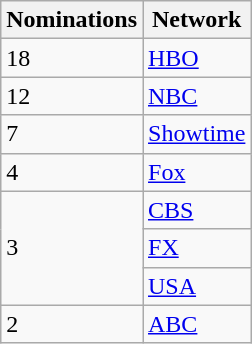<table class="wikitable">
<tr>
<th>Nominations</th>
<th>Network</th>
</tr>
<tr>
<td>18</td>
<td><a href='#'>HBO</a></td>
</tr>
<tr>
<td>12</td>
<td><a href='#'>NBC</a></td>
</tr>
<tr>
<td>7</td>
<td><a href='#'>Showtime</a></td>
</tr>
<tr>
<td>4</td>
<td><a href='#'>Fox</a></td>
</tr>
<tr>
<td rowspan="3">3</td>
<td><a href='#'>CBS</a></td>
</tr>
<tr>
<td><a href='#'>FX</a></td>
</tr>
<tr>
<td><a href='#'>USA</a></td>
</tr>
<tr>
<td>2</td>
<td><a href='#'>ABC</a></td>
</tr>
</table>
